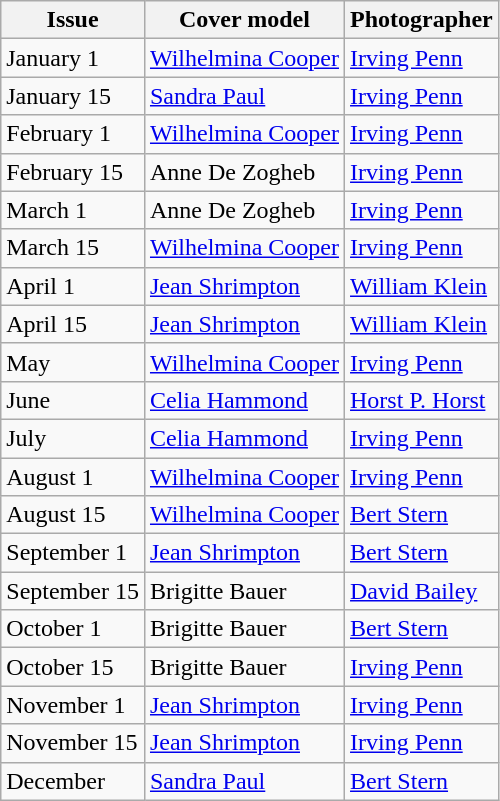<table class="sortable wikitable">
<tr>
<th>Issue</th>
<th>Cover model</th>
<th>Photographer</th>
</tr>
<tr>
<td>January 1</td>
<td><a href='#'>Wilhelmina Cooper</a></td>
<td><a href='#'>Irving Penn</a></td>
</tr>
<tr>
<td>January 15</td>
<td><a href='#'>Sandra Paul</a></td>
<td><a href='#'>Irving Penn</a></td>
</tr>
<tr>
<td>February 1</td>
<td><a href='#'>Wilhelmina Cooper</a></td>
<td><a href='#'>Irving Penn</a></td>
</tr>
<tr>
<td>February 15</td>
<td>Anne De Zogheb</td>
<td><a href='#'>Irving Penn</a></td>
</tr>
<tr>
<td>March 1</td>
<td>Anne De Zogheb</td>
<td><a href='#'>Irving Penn</a></td>
</tr>
<tr>
<td>March 15</td>
<td><a href='#'>Wilhelmina Cooper</a></td>
<td><a href='#'>Irving Penn</a></td>
</tr>
<tr>
<td>April 1</td>
<td><a href='#'>Jean Shrimpton</a></td>
<td><a href='#'>William Klein</a></td>
</tr>
<tr>
<td>April 15</td>
<td><a href='#'>Jean Shrimpton</a></td>
<td><a href='#'>William Klein</a></td>
</tr>
<tr>
<td>May</td>
<td><a href='#'>Wilhelmina Cooper</a></td>
<td><a href='#'>Irving Penn</a></td>
</tr>
<tr>
<td>June</td>
<td><a href='#'>Celia Hammond</a></td>
<td><a href='#'>Horst P. Horst</a></td>
</tr>
<tr>
<td>July</td>
<td><a href='#'>Celia Hammond</a></td>
<td><a href='#'>Irving Penn</a></td>
</tr>
<tr>
<td>August 1</td>
<td><a href='#'>Wilhelmina Cooper</a></td>
<td><a href='#'>Irving Penn</a></td>
</tr>
<tr>
<td>August 15</td>
<td><a href='#'>Wilhelmina Cooper</a></td>
<td><a href='#'>Bert Stern</a></td>
</tr>
<tr>
<td>September 1</td>
<td><a href='#'>Jean Shrimpton</a></td>
<td><a href='#'>Bert Stern</a></td>
</tr>
<tr>
<td>September 15</td>
<td>Brigitte Bauer</td>
<td><a href='#'>David Bailey</a></td>
</tr>
<tr>
<td>October 1</td>
<td>Brigitte Bauer</td>
<td><a href='#'>Bert Stern</a></td>
</tr>
<tr>
<td>October 15</td>
<td>Brigitte Bauer</td>
<td><a href='#'>Irving Penn</a></td>
</tr>
<tr>
<td>November 1</td>
<td><a href='#'>Jean Shrimpton</a></td>
<td><a href='#'>Irving Penn</a></td>
</tr>
<tr>
<td>November 15</td>
<td><a href='#'>Jean Shrimpton</a></td>
<td><a href='#'>Irving Penn</a></td>
</tr>
<tr>
<td>December</td>
<td><a href='#'>Sandra Paul</a></td>
<td><a href='#'>Bert Stern</a></td>
</tr>
</table>
